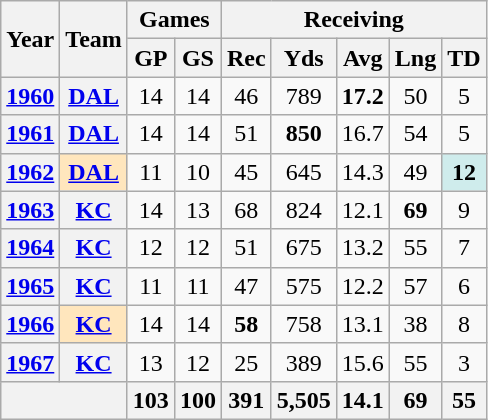<table class="wikitable" style="text-align:center;">
<tr>
<th rowspan="2">Year</th>
<th rowspan="2">Team</th>
<th colspan="2">Games</th>
<th colspan="5">Receiving</th>
</tr>
<tr>
<th>GP</th>
<th>GS</th>
<th>Rec</th>
<th>Yds</th>
<th>Avg</th>
<th>Lng</th>
<th>TD</th>
</tr>
<tr>
<th><a href='#'>1960</a></th>
<th><a href='#'>DAL</a></th>
<td>14</td>
<td>14</td>
<td>46</td>
<td>789</td>
<td><strong>17.2</strong></td>
<td>50</td>
<td>5</td>
</tr>
<tr>
<th><a href='#'>1961</a></th>
<th><a href='#'>DAL</a></th>
<td>14</td>
<td>14</td>
<td>51</td>
<td><strong>850</strong></td>
<td>16.7</td>
<td>54</td>
<td>5</td>
</tr>
<tr>
<th><a href='#'>1962</a></th>
<th style="background:#ffe6bd;"><a href='#'>DAL</a></th>
<td>11</td>
<td>10</td>
<td>45</td>
<td>645</td>
<td>14.3</td>
<td>49</td>
<td style="background:#cfecec;"><strong>12</strong></td>
</tr>
<tr>
<th><a href='#'>1963</a></th>
<th><a href='#'>KC</a></th>
<td>14</td>
<td>13</td>
<td>68</td>
<td>824</td>
<td>12.1</td>
<td><strong>69</strong></td>
<td>9</td>
</tr>
<tr>
<th><a href='#'>1964</a></th>
<th><a href='#'>KC</a></th>
<td>12</td>
<td>12</td>
<td>51</td>
<td>675</td>
<td>13.2</td>
<td>55</td>
<td>7</td>
</tr>
<tr>
<th><a href='#'>1965</a></th>
<th><a href='#'>KC</a></th>
<td>11</td>
<td>11</td>
<td>47</td>
<td>575</td>
<td>12.2</td>
<td>57</td>
<td>6</td>
</tr>
<tr>
<th><a href='#'>1966</a></th>
<th style="background:#ffe6bd;"><a href='#'>KC</a></th>
<td>14</td>
<td>14</td>
<td><strong>58</strong></td>
<td>758</td>
<td>13.1</td>
<td>38</td>
<td>8</td>
</tr>
<tr>
<th><a href='#'>1967</a></th>
<th><a href='#'>KC</a></th>
<td>13</td>
<td>12</td>
<td>25</td>
<td>389</td>
<td>15.6</td>
<td>55</td>
<td>3</td>
</tr>
<tr>
<th colspan="2"></th>
<th>103</th>
<th>100</th>
<th>391</th>
<th>5,505</th>
<th>14.1</th>
<th>69</th>
<th>55</th>
</tr>
</table>
